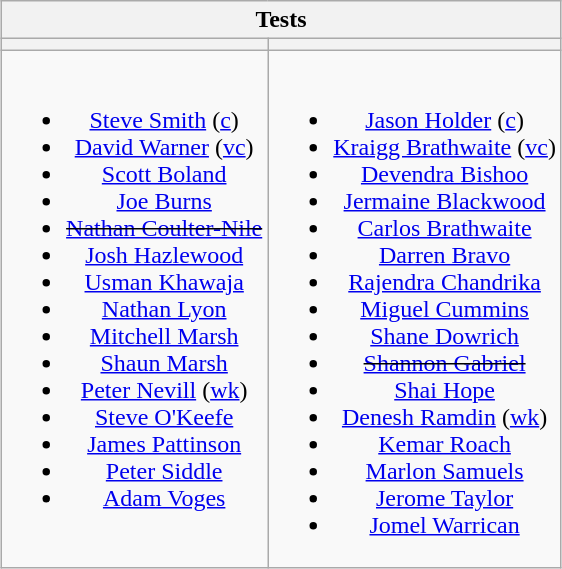<table class="wikitable" style="text-align:center; margin:auto">
<tr>
<th colspan=2>Tests</th>
</tr>
<tr>
<th></th>
<th></th>
</tr>
<tr style="vertical-align:top">
<td><br><ul><li><a href='#'>Steve Smith</a> (<a href='#'>c</a>)</li><li><a href='#'>David Warner</a> (<a href='#'>vc</a>)</li><li><a href='#'>Scott Boland</a></li><li><a href='#'>Joe Burns</a></li><li><s><a href='#'>Nathan Coulter-Nile</a></s></li><li><a href='#'>Josh Hazlewood</a></li><li><a href='#'>Usman Khawaja</a></li><li><a href='#'>Nathan Lyon</a></li><li><a href='#'>Mitchell Marsh</a></li><li><a href='#'>Shaun Marsh</a></li><li><a href='#'>Peter Nevill</a> (<a href='#'>wk</a>)</li><li><a href='#'>Steve O'Keefe</a></li><li><a href='#'>James Pattinson</a></li><li><a href='#'>Peter Siddle</a></li><li><a href='#'>Adam Voges</a></li></ul></td>
<td><br><ul><li><a href='#'>Jason Holder</a> (<a href='#'>c</a>)</li><li><a href='#'>Kraigg Brathwaite</a> (<a href='#'>vc</a>)</li><li><a href='#'>Devendra Bishoo</a></li><li><a href='#'>Jermaine Blackwood</a></li><li><a href='#'>Carlos Brathwaite</a></li><li><a href='#'>Darren Bravo</a></li><li><a href='#'>Rajendra Chandrika</a></li><li><a href='#'>Miguel Cummins</a></li><li><a href='#'>Shane Dowrich</a></li><li><s><a href='#'>Shannon Gabriel</a></s></li><li><a href='#'>Shai Hope</a></li><li><a href='#'>Denesh Ramdin</a> (<a href='#'>wk</a>)</li><li><a href='#'>Kemar Roach</a></li><li><a href='#'>Marlon Samuels</a></li><li><a href='#'>Jerome Taylor</a></li><li><a href='#'>Jomel Warrican</a></li></ul></td>
</tr>
</table>
